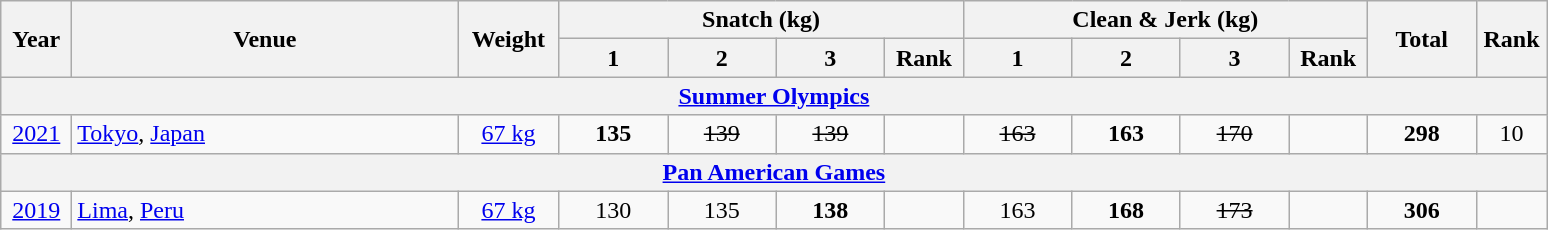<table class = "wikitable" style="text-align:center;">
<tr>
<th rowspan=2 width=40>Year</th>
<th rowspan=2 width=250>Venue</th>
<th rowspan=2 width=60>Weight</th>
<th colspan=4>Snatch (kg)</th>
<th colspan=4>Clean & Jerk (kg)</th>
<th rowspan=2 width=65>Total</th>
<th rowspan=2 width=40>Rank</th>
</tr>
<tr>
<th width=65>1</th>
<th width=65>2</th>
<th width=65>3</th>
<th width=45>Rank</th>
<th width=65>1</th>
<th width=65>2</th>
<th width=65>3</th>
<th width=45>Rank</th>
</tr>
<tr>
<th colspan=13><a href='#'>Summer Olympics</a></th>
</tr>
<tr>
<td><a href='#'>2021</a></td>
<td align=left> <a href='#'>Tokyo</a>, <a href='#'>Japan</a></td>
<td><a href='#'>67 kg</a></td>
<td><strong>135</strong></td>
<td><s>139</s></td>
<td><s>139</s></td>
<td></td>
<td><s>163</s></td>
<td><strong>163</strong></td>
<td><s>170</s></td>
<td></td>
<td><strong>298</strong></td>
<td>10</td>
</tr>
<tr>
<th colspan=13><a href='#'>Pan American Games</a></th>
</tr>
<tr>
<td><a href='#'>2019</a></td>
<td align=left> <a href='#'>Lima</a>, <a href='#'>Peru</a></td>
<td><a href='#'>67 kg</a></td>
<td>130</td>
<td>135</td>
<td><strong>138</strong></td>
<td></td>
<td>163</td>
<td><strong>168</strong></td>
<td><s>173</s></td>
<td></td>
<td><strong>306</strong></td>
<td></td>
</tr>
</table>
